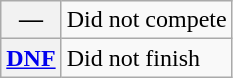<table class="wikitable">
<tr>
<th scope="row">—</th>
<td>Did not compete</td>
</tr>
<tr>
<th scope="row"><a href='#'>DNF</a></th>
<td>Did not finish</td>
</tr>
</table>
